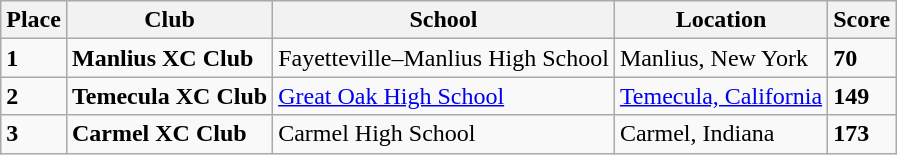<table class="wikitable">
<tr>
<th>Place</th>
<th>Club</th>
<th>School</th>
<th>Location</th>
<th>Score</th>
</tr>
<tr>
<td><strong>1</strong></td>
<td><strong> Manlius XC Club </strong></td>
<td>Fayetteville–Manlius High School</td>
<td>Manlius, New York</td>
<td><strong>70 </strong></td>
</tr>
<tr>
<td><strong>2</strong></td>
<td><strong> Temecula XC Club </strong></td>
<td><a href='#'>Great Oak High School</a></td>
<td><a href='#'>Temecula, California</a></td>
<td><strong> 149 </strong></td>
</tr>
<tr>
<td><strong>3</strong></td>
<td><strong> Carmel XC Club </strong></td>
<td>Carmel High School</td>
<td>Carmel, Indiana</td>
<td><strong> 173 </strong></td>
</tr>
</table>
